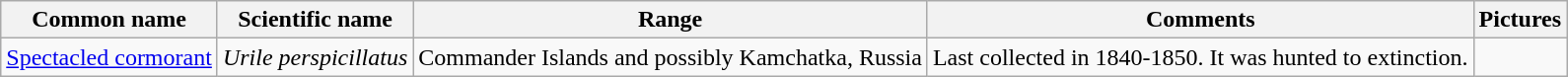<table class="wikitable sortable">
<tr>
<th>Common name</th>
<th>Scientific name</th>
<th>Range</th>
<th class="unsortable">Comments</th>
<th class="unsortable">Pictures</th>
</tr>
<tr>
<td><a href='#'>Spectacled cormorant</a></td>
<td><em>Urile perspicillatus</em></td>
<td>Commander Islands and possibly Kamchatka, Russia</td>
<td>Last collected in 1840-1850. It was hunted to extinction.</td>
<td></td>
</tr>
</table>
